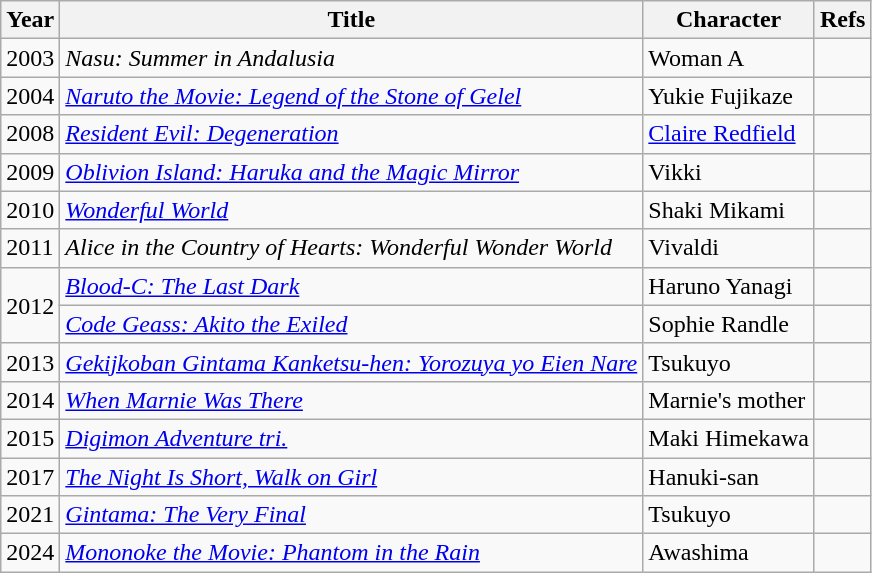<table class="wikitable sortable">
<tr>
<th>Year</th>
<th>Title</th>
<th>Character</th>
<th class="unsortable">Refs</th>
</tr>
<tr>
<td>2003</td>
<td><em>Nasu: Summer in Andalusia</em></td>
<td>Woman A</td>
<td></td>
</tr>
<tr>
<td>2004</td>
<td><em><a href='#'>Naruto the Movie: Legend of the Stone of Gelel</a></em></td>
<td>Yukie Fujikaze</td>
<td></td>
</tr>
<tr>
<td>2008</td>
<td><em><a href='#'>Resident Evil: Degeneration</a></em></td>
<td><a href='#'>Claire Redfield</a></td>
<td></td>
</tr>
<tr>
<td>2009</td>
<td><em><a href='#'>Oblivion Island: Haruka and the Magic Mirror</a></em></td>
<td>Vikki</td>
<td></td>
</tr>
<tr>
<td>2010</td>
<td><em><a href='#'>Wonderful World</a></em></td>
<td>Shaki Mikami</td>
<td></td>
</tr>
<tr>
<td>2011</td>
<td><em>Alice in the Country of Hearts: Wonderful Wonder World</em></td>
<td>Vivaldi</td>
<td></td>
</tr>
<tr>
<td rowspan="2">2012</td>
<td><em><a href='#'>Blood-C: The Last Dark</a></em></td>
<td>Haruno Yanagi</td>
<td></td>
</tr>
<tr>
<td><em><a href='#'>Code Geass: Akito the Exiled</a></em></td>
<td>Sophie Randle</td>
<td></td>
</tr>
<tr>
<td>2013</td>
<td><em><a href='#'>Gekijkoban Gintama Kanketsu-hen: Yorozuya yo Eien Nare</a></em></td>
<td>Tsukuyo</td>
<td></td>
</tr>
<tr>
<td>2014</td>
<td><em><a href='#'>When Marnie Was There</a></em></td>
<td>Marnie's mother</td>
<td></td>
</tr>
<tr>
<td>2015</td>
<td><em><a href='#'>Digimon Adventure tri.</a></em></td>
<td>Maki Himekawa</td>
<td></td>
</tr>
<tr>
<td>2017</td>
<td><em><a href='#'>The Night Is Short, Walk on Girl</a></em></td>
<td>Hanuki-san</td>
<td></td>
</tr>
<tr>
<td>2021</td>
<td><em><a href='#'>Gintama: The Very Final</a></em></td>
<td>Tsukuyo</td>
<td></td>
</tr>
<tr>
<td>2024</td>
<td><em><a href='#'>Mononoke the Movie: Phantom in the Rain</a></em></td>
<td>Awashima</td>
<td></td>
</tr>
</table>
